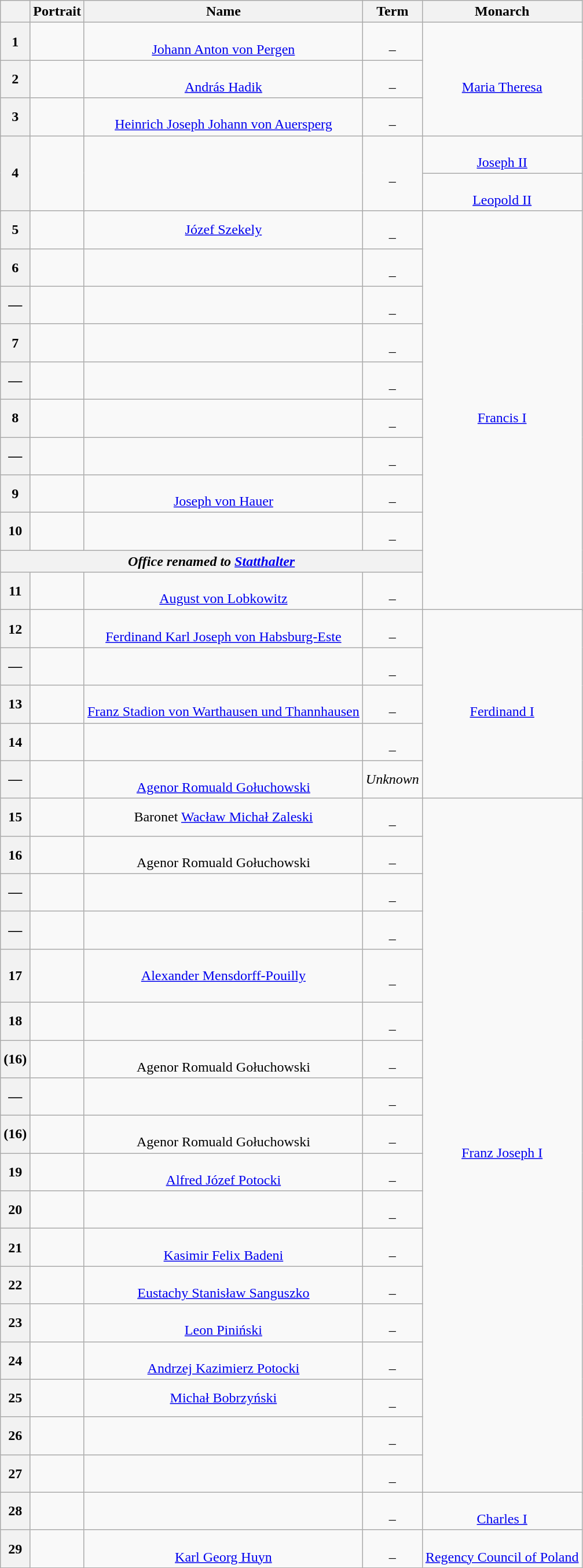<table class="wikitable sortable sticky-header" style=text-align:center;>
<tr>
<th scope=col></th>
<th scope=col class=unsortable>Portrait</th>
<th scope=col>Name<br></th>
<th scope=col class=unsortable>Term</th>
<th scope=col class=unsortable>Monarch</th>
</tr>
<tr>
<th scope=row>1</th>
<td></td>
<td data-sort-value="Pergen, Johann Anton"><br><a href='#'>Johann Anton von Pergen</a><br></td>
<td><br>–<br></td>
<td rowspan="4"><br><a href='#'>Maria Theresa</a><br></td>
</tr>
<tr>
<th scope=row>2</th>
<td></td>
<td data-sort-value="Hadik, András"><br><a href='#'>András Hadik</a><br></td>
<td><br>–<br></td>
</tr>
<tr>
<th scope=row>3</th>
<td></td>
<td data-sort-value="Auersperg, Heinrich Joseph Johann"><br><a href='#'>Heinrich Joseph Johann von Auersperg</a><br></td>
<td><br>–<br></td>
</tr>
<tr>
<th rowspan="4" scope=row>4</th>
<td rowspan="4"></td>
<td rowspan="4" data-sort-value="Brigido, Josef"><br><br></td>
<td rowspan="4"><br>–<br></td>
</tr>
<tr>
<td><br><a href='#'>Joseph II</a><br></td>
</tr>
<tr>
<td><br><a href='#'>Leopold II</a><br></td>
</tr>
<tr>
<td rowspan="13"><br><a href='#'>Francis I</a><br></td>
</tr>
<tr>
<th scope=row>5</th>
<td></td>
<td data-sort-value"Szekely, Józef"><a href='#'>Józef Szekely</a></td>
<td><br>–<br></td>
</tr>
<tr>
<th scope=row>6</th>
<td></td>
<td data-sort-value="Gaisruck, Johann"><br><br></td>
<td><br>–<br></td>
</tr>
<tr>
<th scope=row>—</th>
<td></td>
<td data-sort-value="Sweerts-Sporck, Josef"></td>
<td><br>–<br></td>
</tr>
<tr>
<th scope=row>7</th>
<td></td>
<td data-sort-value="Ürményi, Jozsef"><br><br></td>
<td><br>–<br></td>
</tr>
<tr>
<th scope=row>—</th>
<td></td>
<td data-sort-value="Wurmser, Christian"><br></td>
<td><br>–<br></td>
</tr>
<tr>
<th scope=row>8</th>
<td></td>
<td data-sort-value="Goëss, Peter"><br><br></td>
<td><br>–<br></td>
</tr>
<tr>
<th scope=row>—</th>
<td></td>
<td data-sort-value="Oechsner, Georg"><br><br></td>
<td><br>–<br></td>
</tr>
<tr>
<th scope=row>9</th>
<td></td>
<td data-sort-value="Hauer, Joseph"><br><a href='#'>Joseph von Hauer</a><br></td>
<td><br>–<br></td>
</tr>
<tr>
<th scope=row>10</th>
<td></td>
<td data-sort-value="Taafe, Ludwig"><br></td>
<td><br>–<br></td>
</tr>
<tr>
<th scope=row colspan="4"><em>Office renamed to <a href='#'>Statthalter</a></em></th>
</tr>
<tr>
<th scope=row>11</th>
<td></td>
<td data-sort-value="Lobkowitz, August"><br><a href='#'>August von Lobkowitz</a></td>
<td><br>–<br></td>
</tr>
<tr>
<th rowspan="2" scope=row>12</th>
<td rowspan="2"></td>
<td rowspan="2" data-sort-value="Habsburg-Este, Ferdinand Karl Joseph"><br><a href='#'>Ferdinand Karl Joseph von Habsburg-Este</a><br></td>
<td rowspan="2"><br>–<br></td>
</tr>
<tr>
<td rowspan="6"><br><a href='#'>Ferdinand I</a><br></td>
</tr>
<tr>
<th scope=row>—</th>
<td></td>
<td data-sort-value="Hochfelden, Franz Krieg"><br><br></td>
<td><br>–<br></td>
</tr>
<tr>
<th scope=row>13</th>
<td></td>
<td data-sort-value="Stadion von Warthausen und Thannhausen, Franz"><br><a href='#'>Franz Stadion von Warthausen und Thannhausen</a><br></td>
<td><br>–<br></td>
</tr>
<tr>
<th scope=row>14</th>
<td></td>
<td data-sort-value="Hammerstein, Wilhelm Friedrich"><br><br></td>
<td><br>–<br></td>
</tr>
<tr>
<th scope=row>—</th>
<td></td>
<td data-sort-value="Gołuchowski, Agenor Romuald"><br><a href='#'>Agenor Romuald Gołuchowski</a><br></td>
<td><em>Unknown</em></td>
</tr>
<tr>
<th rowspan="2" scope=row>15</th>
<td rowspan="2"></td>
<td rowspan="2" data-sort-value="Zaleski, Wacław Michał">Baronet <a href='#'>Wacław Michał Zaleski</a><br></td>
<td rowspan="2"><br>–<br></td>
</tr>
<tr>
<td rowspan="19"><br><a href='#'>Franz Joseph I</a><br></td>
</tr>
<tr>
<th scope=row>16</th>
<td></td>
<td data-sort-value="Gołuchowski, Agenor Romuald"><br>Agenor Romuald Gołuchowski<br></td>
<td><br>–<br></td>
</tr>
<tr>
<th scope=row>—</th>
<td></td>
<td data-sort-value="Kalchberg, Joseph Kalchegger"><br><br></td>
<td><br>–<br></td>
</tr>
<tr>
<th scope=row>—</th>
<td></td>
<td data-sort-value="Mosch, Karl"></td>
<td><br>–<br></td>
</tr>
<tr>
<th scope=row>17</th>
<td></td>
<td data-sort-value="Mensdorff-Pouilly, Alexander"><br><a href='#'>Alexander Mensdorff-Pouilly</a><br><br></td>
<td><br>–<br></td>
</tr>
<tr>
<th scope=row>18</th>
<td></td>
<td data-sort-value="Paumgarten, Franz Xaver"><br><br></td>
<td><br>–<br></td>
</tr>
<tr>
<th scope=row>(16)</th>
<td></td>
<td data-sort-value="Gołuchowski, Agenor Romuald"><br>Agenor Romuald Gołuchowski<br></td>
<td><br>–<br></td>
</tr>
<tr>
<th scope=row>—</th>
<td></td>
<td data-sort-value="Possinger-Choborski, Ludwig"><br><br></td>
<td><br>–<br></td>
</tr>
<tr>
<th scope=row>(16)</th>
<td></td>
<td data-sort-value="Gołuchowski, Agenor Romuald"><br>Agenor Romuald Gołuchowski<br></td>
<td><br>–<br></td>
</tr>
<tr>
<th scope=row>19</th>
<td></td>
<td data-sort-value="Potocki, Alfred Józef"><br><a href='#'>Alfred Józef Potocki</a><br></td>
<td><br>–<br></td>
</tr>
<tr>
<th scope=row>20</th>
<td></td>
<td data-sort-value="Zaleski, Filip"><br><br></td>
<td><br>–<br></td>
</tr>
<tr>
<th scope=row>21</th>
<td></td>
<td data-sort-value="Badeni, Kasimir Felix"><br><a href='#'>Kasimir Felix Badeni</a><br></td>
<td><br>–<br></td>
</tr>
<tr>
<th scope=row>22</th>
<td></td>
<td data-sort-value="Sanguszko, Eustachy Stanisław"><br><a href='#'>Eustachy Stanisław Sanguszko</a><br></td>
<td><br>–<br></td>
</tr>
<tr>
<th scope=row>23</th>
<td></td>
<td data-sort-value="Piniński, Leon"><br><a href='#'>Leon Piniński</a><br></td>
<td><br>–<br></td>
</tr>
<tr>
<th scope=row>24</th>
<td></td>
<td data-sort-value="Potocki, Andrzej Kazimierz"><br><a href='#'>Andrzej Kazimierz Potocki</a><br></td>
<td><br>–<br></td>
</tr>
<tr>
<th scope=row>25</th>
<td></td>
<td data-sort-value="Bobrzyński, Michał"><a href='#'>Michał Bobrzyński</a><br></td>
<td><br>–<br></td>
</tr>
<tr>
<th scope=row>26</th>
<td></td>
<td data-sort-value="Korytowski, Witold"><br></td>
<td><br>–<br></td>
</tr>
<tr>
<th scope=row>27</th>
<td></td>
<td data-sort-value="Colard, Hermann"><br></td>
<td><br>–<br></td>
</tr>
<tr>
<th rowspan="2" scope=row>28</th>
<td rowspan="2"></td>
<td rowspan="2" data-sort-value="Diller, Erich"><br></td>
<td rowspan="2"><br>–<br></td>
</tr>
<tr>
<td><br><a href='#'>Charles I</a><br></td>
</tr>
<tr>
<th scope=row>29</th>
<td></td>
<td data-sort-value="Huyn, Karl Georg"><br><a href='#'>Karl Georg Huyn</a><br></td>
<td><br>–<br></td>
<td><br><a href='#'>Regency Council of Poland</a></td>
</tr>
</table>
